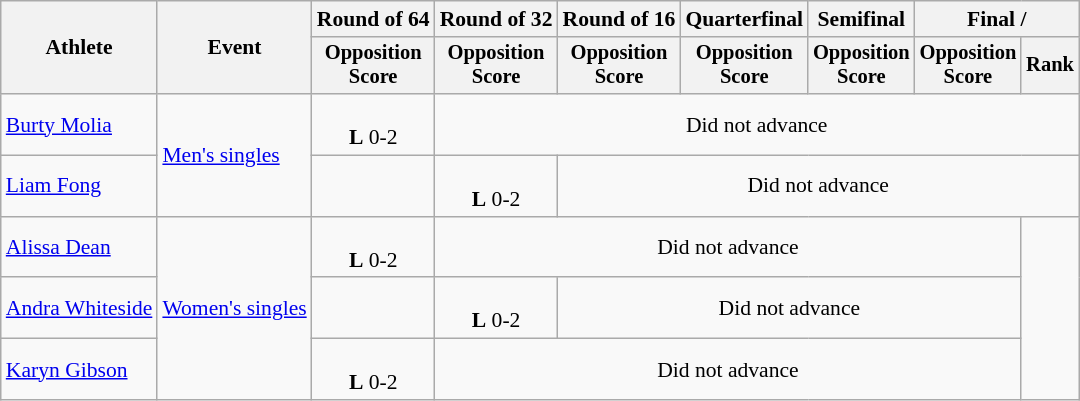<table class=wikitable style="font-size:90%">
<tr>
<th rowspan=2>Athlete</th>
<th rowspan=2>Event</th>
<th>Round of 64</th>
<th>Round of 32</th>
<th>Round of 16</th>
<th>Quarterfinal</th>
<th>Semifinal</th>
<th colspan=2>Final / </th>
</tr>
<tr style="font-size:95%">
<th>Opposition<br>Score</th>
<th>Opposition<br>Score</th>
<th>Opposition<br>Score</th>
<th>Opposition<br>Score</th>
<th>Opposition<br>Score</th>
<th>Opposition<br>Score</th>
<th>Rank</th>
</tr>
<tr align=center>
<td align=left><a href='#'>Burty Molia</a></td>
<td align=left rowspan=2><a href='#'>Men's singles</a></td>
<td><br> <strong>L</strong> 0-2</td>
<td Colspan=6>Did not advance</td>
</tr>
<tr align=center>
<td align=left><a href='#'>Liam Fong</a></td>
<td></td>
<td><br> <strong>L</strong> 0-2</td>
<td Colspan=5>Did not advance</td>
</tr>
<tr align=center>
<td align=left><a href='#'>Alissa Dean</a></td>
<td align=left rowspan=3><a href='#'>Women's singles</a></td>
<td><br> <strong>L</strong> 0-2</td>
<td Colspan=5>Did not advance</td>
</tr>
<tr align=center>
<td align=left><a href='#'>Andra Whiteside</a></td>
<td></td>
<td><br> <strong>L</strong> 0-2</td>
<td Colspan=4>Did not advance</td>
</tr>
<tr align=center>
<td align=left><a href='#'>Karyn Gibson</a></td>
<td><br> <strong>L</strong> 0-2</td>
<td Colspan=5>Did not advance</td>
</tr>
</table>
